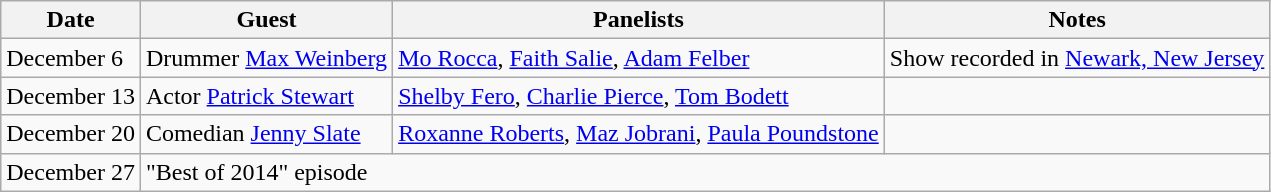<table class="wikitable">
<tr>
<th>Date</th>
<th>Guest</th>
<th>Panelists</th>
<th>Notes</th>
</tr>
<tr>
<td>December 6</td>
<td>Drummer <a href='#'>Max Weinberg</a></td>
<td><a href='#'>Mo Rocca</a>, <a href='#'>Faith Salie</a>, <a href='#'>Adam Felber</a></td>
<td>Show recorded in <a href='#'>Newark, New Jersey</a></td>
</tr>
<tr>
<td>December 13</td>
<td>Actor <a href='#'>Patrick Stewart</a></td>
<td><a href='#'>Shelby Fero</a>, <a href='#'>Charlie Pierce</a>, <a href='#'>Tom Bodett</a></td>
<td></td>
</tr>
<tr>
<td>December 20</td>
<td>Comedian <a href='#'>Jenny Slate</a></td>
<td><a href='#'>Roxanne Roberts</a>, <a href='#'>Maz Jobrani</a>, <a href='#'>Paula Poundstone</a></td>
<td></td>
</tr>
<tr>
<td>December 27</td>
<td colspan="3">"Best of 2014" episode</td>
</tr>
</table>
